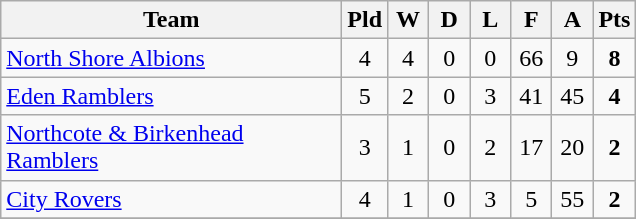<table class="wikitable" style="text-align:center;">
<tr>
<th width=220>Team</th>
<th width=20 abbr="Played">Pld</th>
<th width=20 abbr="Won">W</th>
<th width=20 abbr="Drawn">D</th>
<th width=20 abbr="Lost">L</th>
<th width=20 abbr="For">F</th>
<th width=20 abbr="Against">A</th>
<th width=20 abbr="Points">Pts</th>
</tr>
<tr>
<td style="text-align:left;"><a href='#'>North Shore Albions</a></td>
<td>4</td>
<td>4</td>
<td>0</td>
<td>0</td>
<td>66</td>
<td>9</td>
<td><strong>8</strong></td>
</tr>
<tr>
<td style="text-align:left;"><a href='#'>Eden Ramblers</a></td>
<td>5</td>
<td>2</td>
<td>0</td>
<td>3</td>
<td>41</td>
<td>45</td>
<td><strong>4</strong></td>
</tr>
<tr>
<td style="text-align:left;"><a href='#'>Northcote & Birkenhead Ramblers</a></td>
<td>3</td>
<td>1</td>
<td>0</td>
<td>2</td>
<td>17</td>
<td>20</td>
<td><strong>2</strong></td>
</tr>
<tr>
<td style="text-align:left;"><a href='#'>City Rovers</a></td>
<td>4</td>
<td>1</td>
<td>0</td>
<td>3</td>
<td>5</td>
<td>55</td>
<td><strong>2</strong></td>
</tr>
<tr>
</tr>
</table>
